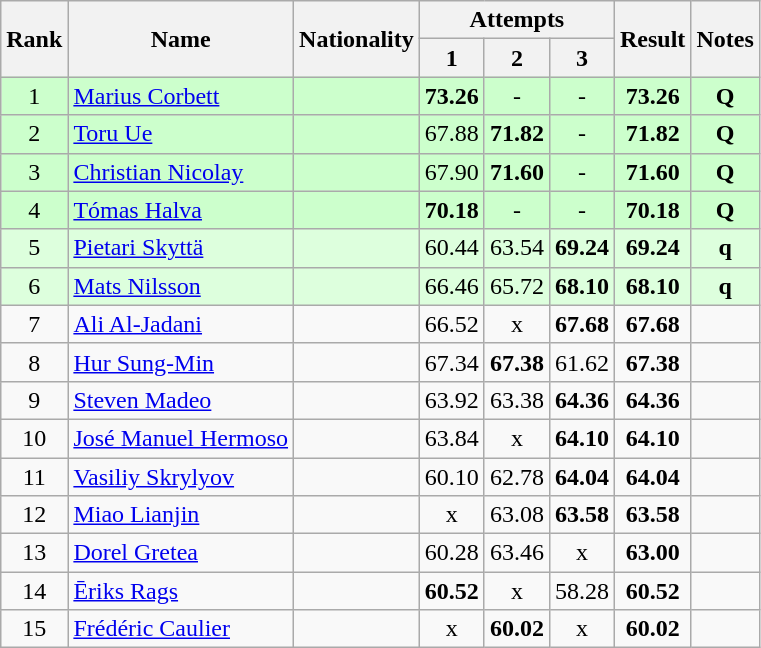<table class="wikitable sortable" style="text-align:center">
<tr>
<th rowspan=2>Rank</th>
<th rowspan=2>Name</th>
<th rowspan=2>Nationality</th>
<th colspan=3>Attempts</th>
<th rowspan=2>Result</th>
<th rowspan=2>Notes</th>
</tr>
<tr>
<th>1</th>
<th>2</th>
<th>3</th>
</tr>
<tr bgcolor=ccffcc>
<td>1</td>
<td align=left><a href='#'>Marius Corbett</a></td>
<td align=left></td>
<td><strong>73.26</strong></td>
<td>-</td>
<td>-</td>
<td><strong>73.26</strong></td>
<td><strong>Q</strong></td>
</tr>
<tr bgcolor=ccffcc>
<td>2</td>
<td align=left><a href='#'>Toru Ue</a></td>
<td align=left></td>
<td>67.88</td>
<td><strong>71.82</strong></td>
<td>-</td>
<td><strong>71.82</strong></td>
<td><strong>Q</strong></td>
</tr>
<tr bgcolor=ccffcc>
<td>3</td>
<td align=left><a href='#'>Christian Nicolay</a></td>
<td align=left></td>
<td>67.90</td>
<td><strong>71.60</strong></td>
<td>-</td>
<td><strong>71.60</strong></td>
<td><strong>Q</strong></td>
</tr>
<tr bgcolor=ccffcc>
<td>4</td>
<td align=left><a href='#'>Tómas Halva</a></td>
<td align=left></td>
<td><strong>70.18</strong></td>
<td>-</td>
<td>-</td>
<td><strong>70.18</strong></td>
<td><strong>Q</strong></td>
</tr>
<tr bgcolor=ddffdd>
<td>5</td>
<td align=left><a href='#'>Pietari Skyttä</a></td>
<td align=left></td>
<td>60.44</td>
<td>63.54</td>
<td><strong>69.24</strong></td>
<td><strong>69.24</strong></td>
<td><strong>q</strong></td>
</tr>
<tr bgcolor=ddffdd>
<td>6</td>
<td align=left><a href='#'>Mats Nilsson</a></td>
<td align=left></td>
<td>66.46</td>
<td>65.72</td>
<td><strong>68.10</strong></td>
<td><strong>68.10</strong></td>
<td><strong>q</strong></td>
</tr>
<tr>
<td>7</td>
<td align=left><a href='#'>Ali Al-Jadani</a></td>
<td align=left></td>
<td>66.52</td>
<td>x</td>
<td><strong>67.68</strong></td>
<td><strong>67.68</strong></td>
<td></td>
</tr>
<tr>
<td>8</td>
<td align=left><a href='#'>Hur Sung-Min</a></td>
<td align=left></td>
<td>67.34</td>
<td><strong>67.38</strong></td>
<td>61.62</td>
<td><strong>67.38</strong></td>
<td></td>
</tr>
<tr>
<td>9</td>
<td align=left><a href='#'>Steven Madeo</a></td>
<td align=left></td>
<td>63.92</td>
<td>63.38</td>
<td><strong>64.36</strong></td>
<td><strong>64.36</strong></td>
<td></td>
</tr>
<tr>
<td>10</td>
<td align=left><a href='#'>José Manuel Hermoso</a></td>
<td align=left></td>
<td>63.84</td>
<td>x</td>
<td><strong>64.10</strong></td>
<td><strong>64.10</strong></td>
<td></td>
</tr>
<tr>
<td>11</td>
<td align=left><a href='#'>Vasiliy Skrylyov</a></td>
<td align=left></td>
<td>60.10</td>
<td>62.78</td>
<td><strong>64.04</strong></td>
<td><strong>64.04</strong></td>
<td></td>
</tr>
<tr>
<td>12</td>
<td align=left><a href='#'>Miao Lianjin</a></td>
<td align=left></td>
<td>x</td>
<td>63.08</td>
<td><strong>63.58</strong></td>
<td><strong>63.58</strong></td>
<td></td>
</tr>
<tr>
<td>13</td>
<td align=left><a href='#'>Dorel Gretea</a></td>
<td align=left></td>
<td>60.28</td>
<td>63.46</td>
<td>x</td>
<td><strong>63.00</strong></td>
<td></td>
</tr>
<tr>
<td>14</td>
<td align=left><a href='#'>Ēriks Rags</a></td>
<td align=left></td>
<td><strong>60.52</strong></td>
<td>x</td>
<td>58.28</td>
<td><strong>60.52</strong></td>
<td></td>
</tr>
<tr>
<td>15</td>
<td align=left><a href='#'>Frédéric Caulier</a></td>
<td align=left></td>
<td>x</td>
<td><strong>60.02</strong></td>
<td>x</td>
<td><strong>60.02</strong></td>
<td></td>
</tr>
</table>
